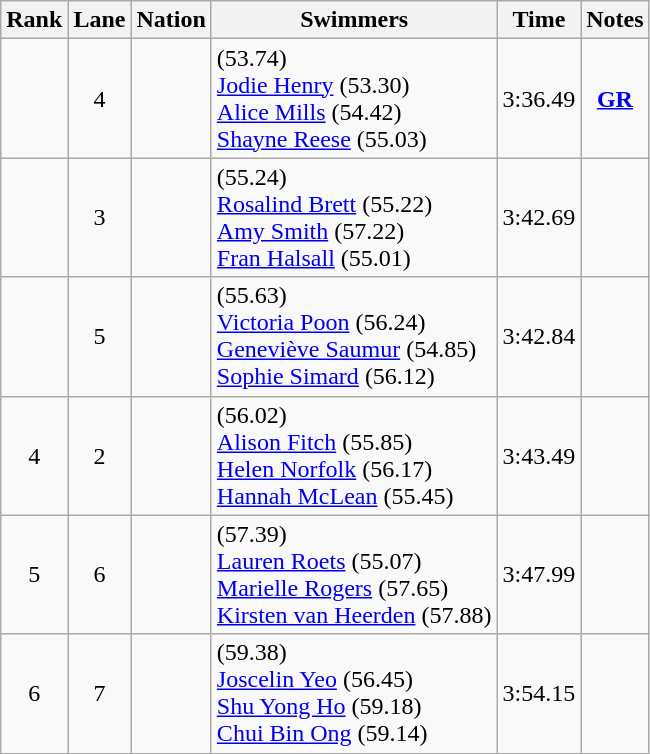<table class="wikitable sortable" style="text-align:center">
<tr>
<th>Rank</th>
<th>Lane</th>
<th>Nation</th>
<th>Swimmers</th>
<th>Time</th>
<th>Notes</th>
</tr>
<tr>
<td></td>
<td>4</td>
<td align=left></td>
<td align=left> (53.74)<br><a href='#'>Jodie Henry</a> (53.30)<br><a href='#'>Alice Mills</a> (54.42)<br><a href='#'>Shayne Reese</a> (55.03)</td>
<td>3:36.49</td>
<td><strong><a href='#'>GR</a></strong></td>
</tr>
<tr>
<td></td>
<td>3</td>
<td align=left></td>
<td align=left> (55.24)<br><a href='#'>Rosalind Brett</a> (55.22)<br><a href='#'>Amy Smith</a> (57.22)<br><a href='#'>Fran Halsall</a> (55.01)</td>
<td>3:42.69</td>
<td></td>
</tr>
<tr>
<td></td>
<td>5</td>
<td align=left></td>
<td align=left> (55.63)<br><a href='#'>Victoria Poon</a> (56.24)<br><a href='#'>Geneviève Saumur</a> (54.85)<br><a href='#'>Sophie Simard</a> (56.12)</td>
<td>3:42.84</td>
<td></td>
</tr>
<tr>
<td>4</td>
<td>2</td>
<td align=left></td>
<td align=left> (56.02)<br><a href='#'>Alison Fitch</a> (55.85)<br><a href='#'>Helen Norfolk</a> (56.17)<br><a href='#'>Hannah McLean</a> (55.45)</td>
<td>3:43.49</td>
<td></td>
</tr>
<tr>
<td>5</td>
<td>6</td>
<td align=left></td>
<td align=left> (57.39)<br><a href='#'>Lauren Roets</a> (55.07)<br><a href='#'>Marielle Rogers</a> (57.65)<br><a href='#'>Kirsten van Heerden</a> (57.88)</td>
<td>3:47.99</td>
<td></td>
</tr>
<tr>
<td>6</td>
<td>7</td>
<td align=left></td>
<td align=left> (59.38)<br><a href='#'>Joscelin Yeo</a> (56.45)<br><a href='#'>Shu Yong Ho</a> (59.18)<br><a href='#'>Chui Bin Ong</a> (59.14)</td>
<td>3:54.15</td>
<td></td>
</tr>
</table>
